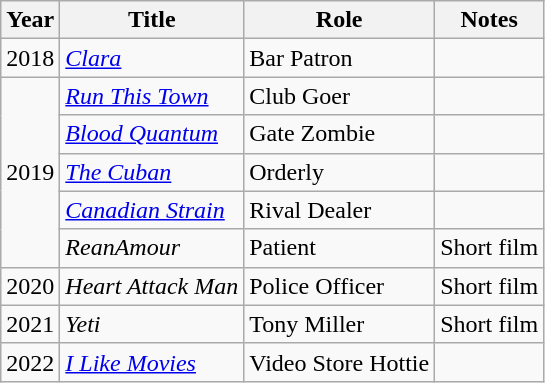<table class="wikitable sortable">
<tr>
<th>Year</th>
<th>Title</th>
<th>Role</th>
<th class="unsortable">Notes</th>
</tr>
<tr>
<td>2018</td>
<td><em><a href='#'>Clara</a></em></td>
<td>Bar Patron</td>
<td></td>
</tr>
<tr>
<td rowspan=5>2019</td>
<td><em><a href='#'>Run This Town</a></em></td>
<td>Club Goer</td>
<td></td>
</tr>
<tr>
<td><em><a href='#'>Blood Quantum</a></em></td>
<td>Gate Zombie</td>
<td></td>
</tr>
<tr>
<td data-sort-value="Cuban, The"><em><a href='#'>The Cuban</a></em></td>
<td>Orderly</td>
<td></td>
</tr>
<tr>
<td><em><a href='#'>Canadian Strain</a></em></td>
<td>Rival Dealer</td>
<td></td>
</tr>
<tr>
<td><em>ReanAmour</em></td>
<td>Patient</td>
<td>Short film</td>
</tr>
<tr>
<td>2020</td>
<td><em>Heart Attack Man</em></td>
<td>Police Officer</td>
<td>Short film</td>
</tr>
<tr>
<td>2021</td>
<td><em>Yeti</em></td>
<td>Tony Miller</td>
<td>Short film</td>
</tr>
<tr>
<td>2022</td>
<td><em><a href='#'>I Like Movies</a></em></td>
<td>Video Store Hottie</td>
<td></td>
</tr>
</table>
